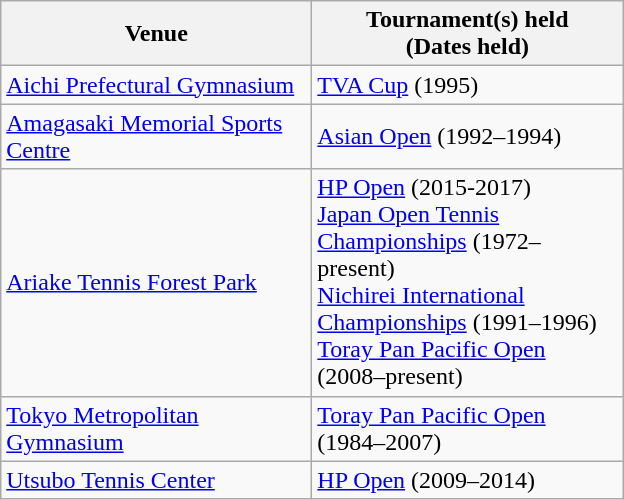<table class=wikitable>
<tr>
<th width=200>Venue</th>
<th width=200>Tournament(s) held<br>(Dates held)</th>
</tr>
<tr>
<td><a href='#'>Aichi Prefectural Gymnasium</a></td>
<td><a href='#'>TVA Cup</a> (1995)</td>
</tr>
<tr>
<td><a href='#'>Amagasaki Memorial Sports Centre</a></td>
<td><a href='#'>Asian Open</a> (1992–1994)</td>
</tr>
<tr>
<td><a href='#'>Ariake Tennis Forest Park</a></td>
<td><a href='#'>HP Open</a> (2015-2017)<br><a href='#'>Japan Open Tennis Championships</a> (1972–present)<br><a href='#'>Nichirei International Championships</a> (1991–1996)<br><a href='#'>Toray Pan Pacific Open</a> (2008–present)</td>
</tr>
<tr>
<td><a href='#'>Tokyo Metropolitan Gymnasium</a></td>
<td><a href='#'>Toray Pan Pacific Open</a> (1984–2007)</td>
</tr>
<tr>
<td><a href='#'>Utsubo Tennis Center</a></td>
<td><a href='#'>HP Open</a> (2009–2014)</td>
</tr>
</table>
